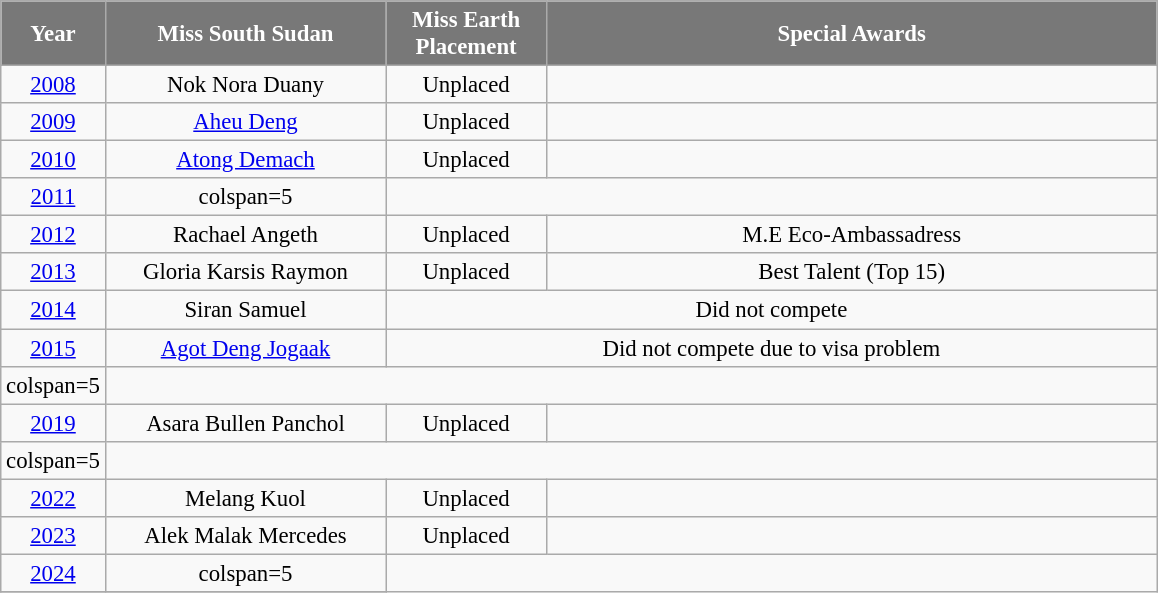<table class="wikitable sortable" style="font-size: 95%; text-align:center">
<tr>
<th width="60" style="background-color:#787878;color:#FFFFFF;">Year</th>
<th width="180" style="background-color:#787878;color:#FFFFFF;">Miss South Sudan</th>
<th width="100" style="background-color:#787878;color:#FFFFFF;">Miss Earth Placement</th>
<th width="400" style="background-color:#787878;color:#FFFFFF;">Special Awards</th>
</tr>
<tr>
<td><a href='#'>2008</a></td>
<td>Nok Nora Duany</td>
<td>Unplaced</td>
<td></td>
</tr>
<tr>
<td><a href='#'>2009</a></td>
<td><a href='#'>Aheu Deng</a></td>
<td>Unplaced</td>
<td></td>
</tr>
<tr>
<td><a href='#'>2010</a></td>
<td><a href='#'>Atong Demach</a></td>
<td>Unplaced</td>
<td></td>
</tr>
<tr>
<td><a href='#'>2011</a></td>
<td>colspan=5 </td>
</tr>
<tr>
<td><a href='#'>2012</a></td>
<td>Rachael Angeth</td>
<td>Unplaced</td>
<td> M.E Eco-Ambassadress</td>
</tr>
<tr>
<td><a href='#'>2013</a></td>
<td>Gloria Karsis Raymon </td>
<td>Unplaced</td>
<td>Best Talent (Top 15)</td>
</tr>
<tr>
<td><a href='#'>2014</a></td>
<td>Siran Samuel</td>
<td colspan="2" align=center>Did not compete</td>
</tr>
<tr>
<td><a href='#'>2015</a></td>
<td><a href='#'>Agot Deng Jogaak</a></td>
<td colspan="2" align=center>Did not compete due to visa problem</td>
</tr>
<tr>
<td>colspan=5 </td>
</tr>
<tr>
<td><a href='#'>2019</a></td>
<td>Asara Bullen Panchol</td>
<td>Unplaced</td>
<td></td>
</tr>
<tr>
<td>colspan=5 </td>
</tr>
<tr>
<td><a href='#'>2022</a></td>
<td>Melang Kuol</td>
<td>Unplaced</td>
<td></td>
</tr>
<tr>
<td><a href='#'>2023</a></td>
<td>Alek Malak Mercedes</td>
<td>Unplaced</td>
<td></td>
</tr>
<tr>
<td><a href='#'>2024</a></td>
<td>colspan=5 </td>
</tr>
<tr>
</tr>
</table>
